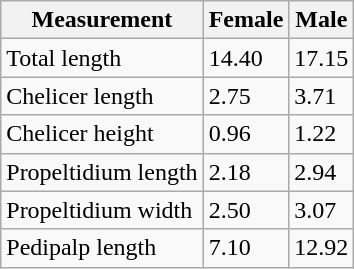<table class="wikitable">
<tr>
<th>Measurement</th>
<th>Female</th>
<th>Male</th>
</tr>
<tr>
<td>Total length</td>
<td>14.40</td>
<td>17.15</td>
</tr>
<tr>
<td>Chelicer length</td>
<td>2.75</td>
<td>3.71</td>
</tr>
<tr>
<td>Chelicer height</td>
<td>0.96</td>
<td>1.22</td>
</tr>
<tr>
<td>Propeltidium length</td>
<td>2.18</td>
<td>2.94</td>
</tr>
<tr>
<td>Propeltidium width</td>
<td>2.50</td>
<td>3.07</td>
</tr>
<tr>
<td>Pedipalp length</td>
<td>7.10</td>
<td>12.92</td>
</tr>
</table>
